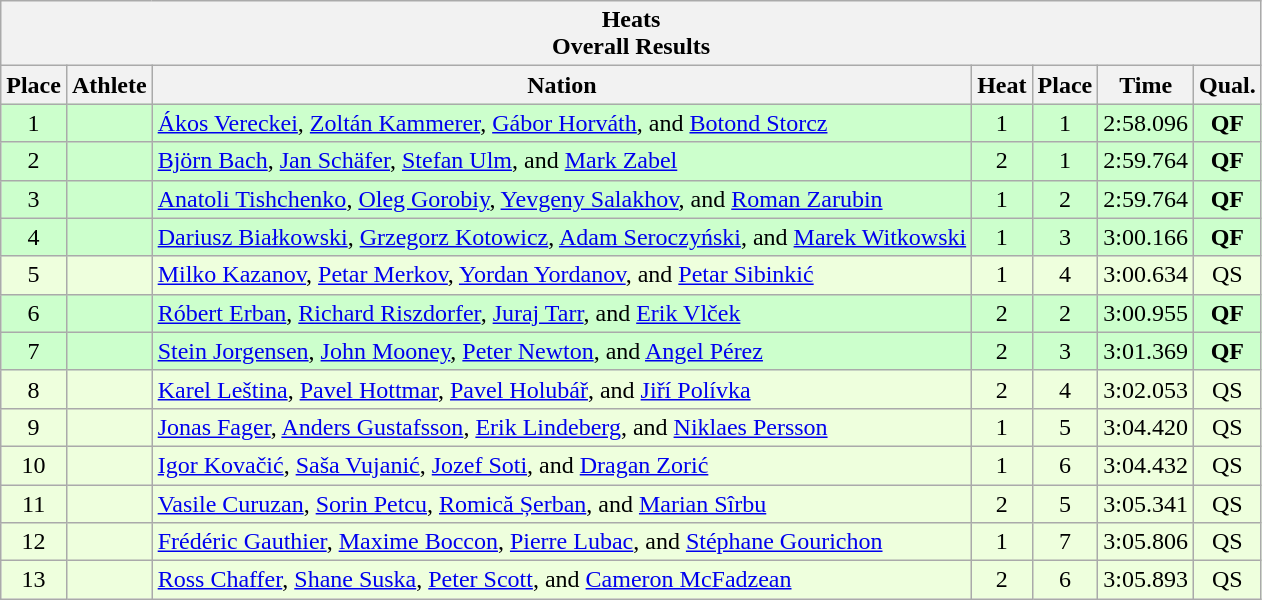<table class="wikitable sortable">
<tr>
<th colspan=7>Heats <br>Overall Results</th>
</tr>
<tr>
<th>Place</th>
<th>Athlete</th>
<th>Nation</th>
<th>Heat</th>
<th>Place</th>
<th>Time</th>
<th>Qual.</th>
</tr>
<tr bgcolor = "ccffcc">
<td align="center">1</td>
<td align="left"></td>
<td align="left"><a href='#'>Ákos Vereckei</a>, <a href='#'>Zoltán Kammerer</a>, <a href='#'>Gábor Horváth</a>, and <a href='#'>Botond Storcz</a></td>
<td align="center">1</td>
<td align="center">1</td>
<td align="center">2:58.096</td>
<td align="center"><strong>QF</strong></td>
</tr>
<tr bgcolor = "ccffcc">
<td align="center">2</td>
<td align="left"></td>
<td align="left"><a href='#'>Björn Bach</a>, <a href='#'>Jan Schäfer</a>, <a href='#'>Stefan Ulm</a>, and <a href='#'>Mark Zabel</a></td>
<td align="center">2</td>
<td align="center">1</td>
<td align="center">2:59.764</td>
<td align="center"><strong>QF</strong></td>
</tr>
<tr bgcolor = "ccffcc">
<td align="center">3</td>
<td align="left"></td>
<td align="left"><a href='#'>Anatoli Tishchenko</a>, <a href='#'>Oleg Gorobiy</a>, <a href='#'>Yevgeny Salakhov</a>, and <a href='#'>Roman Zarubin</a></td>
<td align="center">1</td>
<td align="center">2</td>
<td align="center">2:59.764</td>
<td align="center"><strong>QF</strong></td>
</tr>
<tr bgcolor = "ccffcc">
<td align="center">4</td>
<td align="left"></td>
<td align="left"><a href='#'>Dariusz Białkowski</a>, <a href='#'>Grzegorz Kotowicz</a>, <a href='#'>Adam Seroczyński</a>, and <a href='#'>Marek Witkowski</a></td>
<td align="center">1</td>
<td align="center">3</td>
<td align="center">3:00.166</td>
<td align="center"><strong>QF</strong></td>
</tr>
<tr bgcolor = "eeffdd">
<td align="center">5</td>
<td align="left"></td>
<td align="left"><a href='#'>Milko Kazanov</a>, <a href='#'>Petar Merkov</a>, <a href='#'>Yordan Yordanov</a>, and <a href='#'>Petar Sibinkić</a></td>
<td align="center">1</td>
<td align="center">4</td>
<td align="center">3:00.634</td>
<td align="center">QS</td>
</tr>
<tr bgcolor = "ccffcc">
<td align="center">6</td>
<td align="left"></td>
<td align="left"><a href='#'>Róbert Erban</a>, <a href='#'>Richard Riszdorfer</a>, <a href='#'>Juraj Tarr</a>, and <a href='#'>Erik Vlček</a></td>
<td align="center">2</td>
<td align="center">2</td>
<td align="center">3:00.955</td>
<td align="center"><strong>QF</strong></td>
</tr>
<tr bgcolor = "ccffcc">
<td align="center">7</td>
<td align="left"></td>
<td align="left"><a href='#'>Stein Jorgensen</a>, <a href='#'>John Mooney</a>, <a href='#'>Peter Newton</a>, and <a href='#'>Angel Pérez</a></td>
<td align="center">2</td>
<td align="center">3</td>
<td align="center">3:01.369</td>
<td align="center"><strong>QF</strong></td>
</tr>
<tr bgcolor = "eeffdd">
<td align="center">8</td>
<td align="left"></td>
<td align="left"><a href='#'>Karel Leština</a>, <a href='#'>Pavel Hottmar</a>, <a href='#'>Pavel Holubář</a>, and <a href='#'>Jiří Polívka</a></td>
<td align="center">2</td>
<td align="center">4</td>
<td align="center">3:02.053</td>
<td align="center">QS</td>
</tr>
<tr bgcolor = "eeffdd">
<td align="center">9</td>
<td align="left"></td>
<td align="left"><a href='#'>Jonas Fager</a>, <a href='#'>Anders Gustafsson</a>, <a href='#'>Erik Lindeberg</a>, and <a href='#'>Niklaes Persson</a></td>
<td align="center">1</td>
<td align="center">5</td>
<td align="center">3:04.420</td>
<td align="center">QS</td>
</tr>
<tr bgcolor = "eeffdd">
<td align="center">10</td>
<td align="left"></td>
<td align="left"><a href='#'>Igor Kovačić</a>, <a href='#'>Saša Vujanić</a>, <a href='#'>Jozef Soti</a>, and <a href='#'>Dragan Zorić</a></td>
<td align="center">1</td>
<td align="center">6</td>
<td align="center">3:04.432</td>
<td align="center">QS</td>
</tr>
<tr bgcolor = "eeffdd">
<td align="center">11</td>
<td align="left"></td>
<td align="left"><a href='#'>Vasile Curuzan</a>, <a href='#'>Sorin Petcu</a>, <a href='#'>Romică Șerban</a>, and <a href='#'>Marian Sîrbu</a></td>
<td align="center">2</td>
<td align="center">5</td>
<td align="center">3:05.341</td>
<td align="center">QS</td>
</tr>
<tr bgcolor = "eeffdd">
<td align="center">12</td>
<td align="left"></td>
<td align="left"><a href='#'>Frédéric Gauthier</a>, <a href='#'>Maxime Boccon</a>, <a href='#'>Pierre Lubac</a>, and <a href='#'>Stéphane Gourichon</a></td>
<td align="center">1</td>
<td align="center">7</td>
<td align="center">3:05.806</td>
<td align="center">QS</td>
</tr>
<tr bgcolor = "eeffdd">
<td align="center">13</td>
<td align="left"></td>
<td align="left"><a href='#'>Ross Chaffer</a>, <a href='#'>Shane Suska</a>, <a href='#'>Peter Scott</a>, and <a href='#'>Cameron McFadzean</a></td>
<td align="center">2</td>
<td align="center">6</td>
<td align="center">3:05.893</td>
<td align="center">QS</td>
</tr>
</table>
